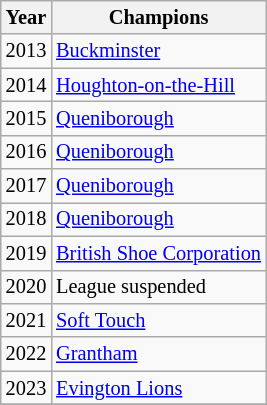<table class="wikitable" style="font-size:85%">
<tr>
<th>Year</th>
<th>Champions</th>
</tr>
<tr>
<td>2013</td>
<td><a href='#'>Buckminster</a></td>
</tr>
<tr>
<td>2014</td>
<td><a href='#'>Houghton-on-the-Hill</a></td>
</tr>
<tr>
<td>2015</td>
<td><a href='#'>Queniborough</a></td>
</tr>
<tr>
<td>2016</td>
<td><a href='#'>Queniborough</a></td>
</tr>
<tr>
<td>2017</td>
<td><a href='#'>Queniborough</a></td>
</tr>
<tr>
<td>2018</td>
<td><a href='#'>Queniborough</a></td>
</tr>
<tr>
<td>2019</td>
<td><a href='#'>British Shoe Corporation</a></td>
</tr>
<tr>
<td>2020</td>
<td>League suspended</td>
</tr>
<tr>
<td>2021</td>
<td><a href='#'>Soft Touch</a></td>
</tr>
<tr>
<td>2022</td>
<td><a href='#'>Grantham</a></td>
</tr>
<tr>
<td>2023</td>
<td><a href='#'>Evington Lions</a></td>
</tr>
<tr>
</tr>
</table>
